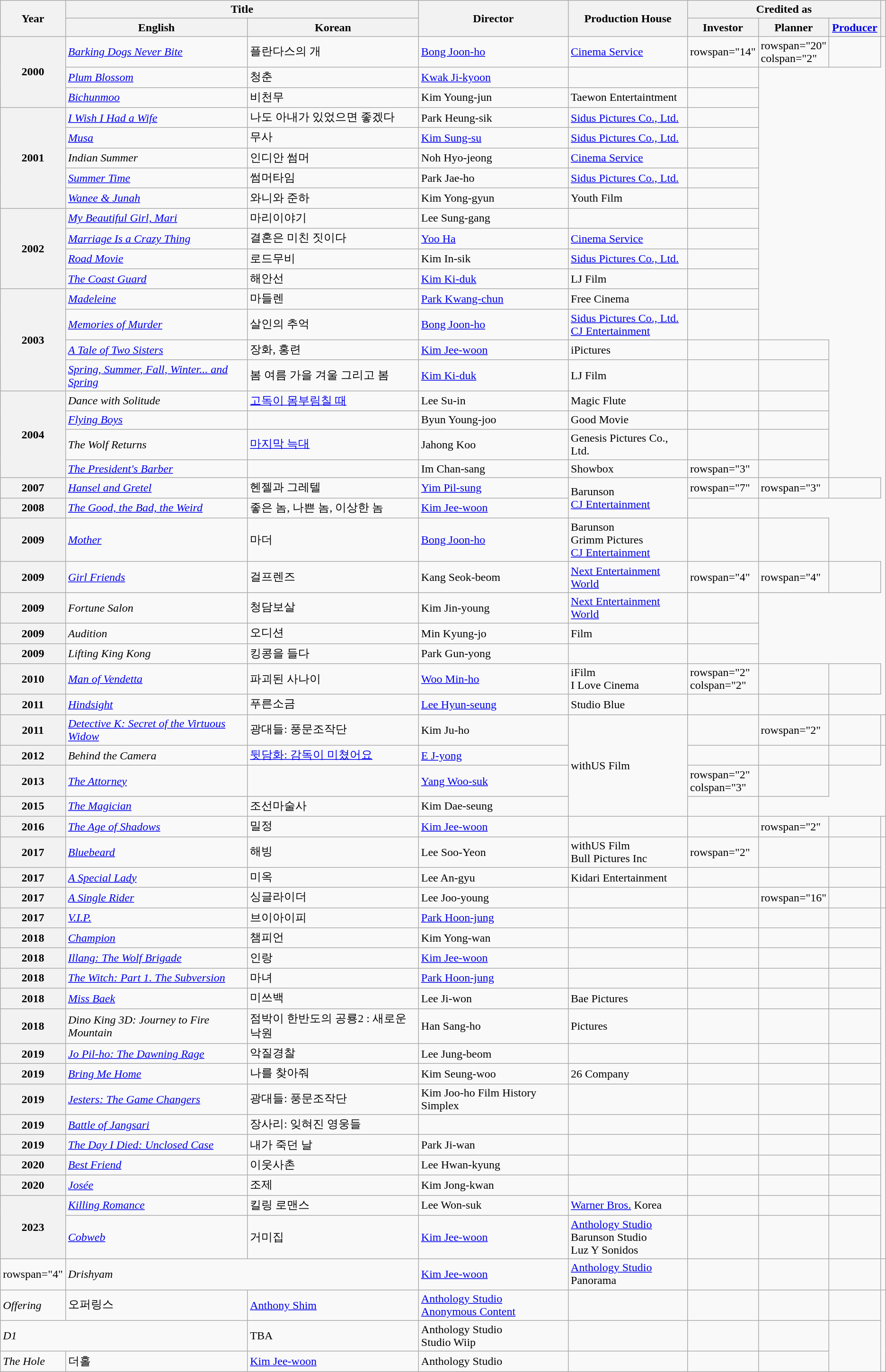<table class="wikitable sortable plainrowheaders">
<tr>
<th rowspan="2" style="width:33px;">Year</th>
<th colspan="2">Title</th>
<th rowspan="2">Director</th>
<th rowspan="2">Production House</th>
<th colspan="3">Credited as</th>
<th rowspan="2" class="unsortable"></th>
</tr>
<tr>
<th>English</th>
<th>Korean</th>
<th width="65" class="unsortable">Investor</th>
<th width="65" class="unsortable">Planner</th>
<th width="65" class="unsortable"><a href='#'>Producer</a></th>
</tr>
<tr>
<th rowspan="3" scope="row">2000</th>
<td><em><a href='#'>Barking Dogs Never Bite</a></em></td>
<td>플란다스의 개</td>
<td><a href='#'>Bong Joon-ho</a></td>
<td><a href='#'>Cinema Service</a></td>
<td>rowspan="14" </td>
<td>rowspan="20" colspan="2" </td>
<td></td>
</tr>
<tr>
<td><a href='#'><em>Plum Blossom</em></a></td>
<td>청춘</td>
<td><a href='#'>Kwak Ji-kyoon</a></td>
<td></td>
<td></td>
</tr>
<tr>
<td><em><a href='#'>Bichunmoo</a></em></td>
<td>비천무</td>
<td>Kim Young-jun</td>
<td>Taewon Entertaintment</td>
<td></td>
</tr>
<tr>
<th rowspan="5" scope="row">2001</th>
<td><em><a href='#'>I Wish I Had a Wife</a></em></td>
<td>나도 아내가 있었으면 좋겠다</td>
<td>Park Heung-sik</td>
<td><a href='#'>Sidus Pictures Co., Ltd.</a></td>
<td></td>
</tr>
<tr>
<td><a href='#'><em>Musa</em></a></td>
<td>무사</td>
<td><a href='#'>Kim Sung-su</a></td>
<td><a href='#'>Sidus Pictures Co., Ltd.</a></td>
<td></td>
</tr>
<tr>
<td><em>Indian Summer</em></td>
<td>인디안 썸머</td>
<td>Noh Hyo-jeong</td>
<td><a href='#'>Cinema Service</a></td>
<td></td>
</tr>
<tr>
<td><em><a href='#'>Summer Time</a></em></td>
<td>썸머타임</td>
<td>Park Jae-ho</td>
<td><a href='#'>Sidus Pictures Co., Ltd.</a></td>
<td></td>
</tr>
<tr>
<td><em><a href='#'>Wanee & Junah</a></em></td>
<td>와니와 준하</td>
<td>Kim Yong-gyun</td>
<td>Youth Film</td>
<td></td>
</tr>
<tr>
<th rowspan="4" scope="row">2002</th>
<td><em><a href='#'>My Beautiful Girl, Mari</a></em></td>
<td>마리이야기</td>
<td>Lee Sung-gang</td>
<td></td>
<td></td>
</tr>
<tr>
<td><em><a href='#'>Marriage Is a Crazy Thing</a></em></td>
<td>결혼은 미친 짓이다</td>
<td><a href='#'>Yoo Ha</a></td>
<td><a href='#'>Cinema Service</a></td>
<td></td>
</tr>
<tr>
<td><em><a href='#'>Road Movie</a></em></td>
<td>로드무비</td>
<td>Kim In-sik</td>
<td><a href='#'>Sidus Pictures Co., Ltd.</a></td>
<td></td>
</tr>
<tr>
<td><em><a href='#'>The Coast Guard</a></em></td>
<td>해안선</td>
<td><a href='#'>Kim Ki-duk</a></td>
<td>LJ Film</td>
<td></td>
</tr>
<tr>
<th rowspan="4" scope="row">2003</th>
<td><em><a href='#'>Madeleine</a></em></td>
<td>마들렌</td>
<td><a href='#'>Park Kwang-chun</a></td>
<td>Free Cinema</td>
<td></td>
</tr>
<tr>
<td><em><a href='#'>Memories of Murder</a></em></td>
<td>살인의 추억</td>
<td><a href='#'>Bong Joon-ho</a></td>
<td><a href='#'>Sidus Pictures Co., Ltd.</a> <br><a href='#'>CJ Entertainment</a></td>
<td></td>
</tr>
<tr>
<td><em><a href='#'>A Tale of Two Sisters</a></em></td>
<td>장화, 홍련</td>
<td><a href='#'>Kim Jee-woon</a></td>
<td>iPictures</td>
<td></td>
<td></td>
</tr>
<tr>
<td><em><a href='#'>Spring, Summer, Fall, Winter... and Spring</a></em></td>
<td>봄 여름 가을 겨울 그리고 봄</td>
<td><a href='#'>Kim Ki-duk</a></td>
<td>LJ Film</td>
<td></td>
<td></td>
</tr>
<tr>
<th scope="row" rowspan="4">2004</th>
<td><em>Dance with Solitude</em></td>
<td><a href='#'>고독이 몸부림칠 때</a></td>
<td>Lee Su-in</td>
<td>Magic Flute</td>
<td></td>
<td></td>
</tr>
<tr>
<td><em><a href='#'>Flying Boys</a></em></td>
<td></td>
<td>Byun Young-joo</td>
<td>Good Movie</td>
<td></td>
<td></td>
</tr>
<tr>
<td><em>The Wolf Returns</em></td>
<td><a href='#'>마지막 늑대</a></td>
<td>Jahong Koo</td>
<td>Genesis Pictures Co., Ltd.</td>
<td></td>
<td></td>
</tr>
<tr>
<td><em><a href='#'>The President's Barber</a></em></td>
<td></td>
<td>Im Chan-sang</td>
<td>Showbox</td>
<td>rowspan="3" </td>
<td></td>
</tr>
<tr>
<th scope="row">2007</th>
<td><a href='#'><em>Hansel and Gretel</em></a></td>
<td>헨젤과 그레텔</td>
<td><a href='#'>Yim Pil-sung</a></td>
<td rowspan="2">Barunson<br><a href='#'>CJ Entertainment</a></td>
<td>rowspan="7" </td>
<td>rowspan="3" </td>
<td></td>
</tr>
<tr>
<th scope="row">2008</th>
<td><em><a href='#'>The Good, the Bad, the Weird</a></em></td>
<td>좋은 놈, 나쁜 놈, 이상한 놈</td>
<td><a href='#'>Kim Jee-woon</a></td>
<td></td>
</tr>
<tr>
<th scope="row">2009</th>
<td><em><a href='#'>Mother</a></em></td>
<td>마더</td>
<td><a href='#'>Bong Joon-ho</a></td>
<td>Barunson<br>Grimm Pictures<br><a href='#'>CJ Entertainment</a></td>
<td></td>
<td></td>
</tr>
<tr>
<th scope="row">2009</th>
<td><em><a href='#'>Girl Friends</a></em></td>
<td>걸프렌즈</td>
<td>Kang Seok-beom</td>
<td><a href='#'>Next Entertainment World</a></td>
<td>rowspan="4" </td>
<td>rowspan="4" </td>
<td></td>
</tr>
<tr>
<th scope="row">2009</th>
<td><em>Fortune Salon</em></td>
<td>청담보살</td>
<td>Kim Jin-young</td>
<td><a href='#'>Next Entertainment World</a></td>
<td></td>
</tr>
<tr>
<th scope="row">2009</th>
<td><em>Audition</em></td>
<td>오디션</td>
<td>Min Kyung-jo</td>
<td>Film</td>
<td></td>
</tr>
<tr>
<th scope="row">2009</th>
<td><em>Lifting King Kong</em></td>
<td>킹콩을 들다</td>
<td>Park Gun-yong</td>
<td></td>
<td></td>
</tr>
<tr>
<th scope="row">2010</th>
<td><em><a href='#'>Man of Vendetta</a></em></td>
<td>파괴된 사나이</td>
<td><a href='#'>Woo Min-ho</a></td>
<td>iFilm<br>I Love Cinema</td>
<td>rowspan="2" colspan="2" </td>
<td></td>
<td></td>
</tr>
<tr>
<th scope="row">2011</th>
<td><em><a href='#'>Hindsight</a></em></td>
<td>푸른소금</td>
<td><a href='#'>Lee Hyun-seung</a></td>
<td>Studio Blue</td>
<td></td>
<td></td>
</tr>
<tr>
<th scope="row">2011</th>
<td><em><a href='#'>Detective K: Secret of the Virtuous Widow</a></em></td>
<td>광대들: 풍문조작단</td>
<td>Kim Ju-ho</td>
<td rowspan="4">withUS Film</td>
<td></td>
<td>rowspan="2" </td>
<td></td>
<td></td>
</tr>
<tr>
<th scope="row">2012</th>
<td><em>Behind the Camera</em></td>
<td><a href='#'>뒷담화: 감독이 미쳤어요</a></td>
<td><a href='#'>E J-yong</a></td>
<td></td>
<td></td>
<td></td>
</tr>
<tr>
<th scope="row">2013</th>
<td><em><a href='#'>The Attorney</a></em></td>
<td></td>
<td><a href='#'>Yang Woo-suk</a></td>
<td>rowspan="2" colspan="3" </td>
<td></td>
</tr>
<tr>
<th scope="row">2015</th>
<td><em><a href='#'>The Magician</a></em></td>
<td>조선마술사</td>
<td>Kim Dae-seung</td>
<td></td>
</tr>
<tr>
<th scope="row">2016</th>
<td><em><a href='#'>The Age of Shadows</a></em></td>
<td>밀정</td>
<td><a href='#'>Kim Jee-woon</a></td>
<td></td>
<td></td>
<td>rowspan="2" </td>
<td></td>
<td></td>
</tr>
<tr>
<th scope="row">2017</th>
<td><em><a href='#'>Bluebeard</a></em></td>
<td>해빙</td>
<td>Lee Soo-Yeon</td>
<td>withUS Film<br>Bull Pictures Inc</td>
<td>rowspan="2" </td>
<td></td>
<td></td>
</tr>
<tr>
<th scope="row">2017</th>
<td><em><a href='#'>A Special Lady</a></em></td>
<td>미옥</td>
<td>Lee An-gyu</td>
<td>Kidari Entertainment</td>
<td></td>
<td></td>
<td></td>
</tr>
<tr>
<th scope="row">2017</th>
<td><em><a href='#'>A Single Rider</a></em></td>
<td>싱글라이더</td>
<td>Lee Joo-young</td>
<td></td>
<td></td>
<td>rowspan="16" </td>
<td></td>
<td></td>
</tr>
<tr>
<th scope="row">2017</th>
<td><em><a href='#'>V.I.P.</a></em></td>
<td>브이아이피</td>
<td><a href='#'>Park Hoon-jung</a></td>
<td></td>
<td></td>
<td></td>
<td></td>
</tr>
<tr>
<th scope="row">2018</th>
<td><em><a href='#'>Champion</a></em></td>
<td>챔피언</td>
<td>Kim Yong-wan</td>
<td></td>
<td></td>
<td></td>
<td></td>
</tr>
<tr>
<th scope="row">2018</th>
<td><em><a href='#'>Illang: The Wolf Brigade</a></em></td>
<td>인랑</td>
<td><a href='#'>Kim Jee-woon</a></td>
<td></td>
<td></td>
<td></td>
<td></td>
</tr>
<tr>
<th scope="row">2018</th>
<td><em><a href='#'>The Witch: Part 1. The Subversion</a></em></td>
<td>마녀</td>
<td><a href='#'>Park Hoon-jung</a></td>
<td></td>
<td></td>
<td></td>
<td></td>
</tr>
<tr>
<th scope="row">2018</th>
<td><em><a href='#'>Miss Baek</a></em></td>
<td>미쓰백</td>
<td>Lee Ji-won</td>
<td>Bae Pictures</td>
<td></td>
<td></td>
<td></td>
</tr>
<tr>
<th scope="row">2018</th>
<td><em>Dino King 3D: Journey to Fire Mountain</em></td>
<td>점박이 한반도의 공룡2 : 새로운 낙원</td>
<td>Han Sang-ho</td>
<td>Pictures</td>
<td></td>
<td></td>
<td></td>
</tr>
<tr>
<th scope="row">2019</th>
<td><em><a href='#'>Jo Pil-ho: The Dawning Rage</a></em></td>
<td>악질경찰</td>
<td>Lee Jung-beom</td>
<td></td>
<td></td>
<td></td>
<td></td>
</tr>
<tr>
<th scope="row">2019</th>
<td><em><a href='#'>Bring Me Home</a></em></td>
<td>나를 찾아줘</td>
<td>Kim Seung-woo</td>
<td>26 Company</td>
<td></td>
<td></td>
<td></td>
</tr>
<tr>
<th scope="row">2019</th>
<td><em><a href='#'>Jesters: The Game Changers</a> </em></td>
<td>광대들: 풍문조작단</td>
<td>Kim Joo-ho Film History Simplex</td>
<td></td>
<td></td>
<td></td>
<td></td>
</tr>
<tr>
<th scope="row">2019</th>
<td><em><a href='#'>Battle of Jangsari</a></em></td>
<td>장사리: 잊혀진 영웅들</td>
<td></td>
<td></td>
<td></td>
<td></td>
<td></td>
</tr>
<tr>
<th scope="row">2019</th>
<td><em><a href='#'>The Day I Died: Unclosed Case</a></em></td>
<td>내가 죽던 날</td>
<td>Park Ji-wan</td>
<td></td>
<td></td>
<td></td>
<td></td>
</tr>
<tr>
<th scope="row">2020</th>
<td><em><a href='#'>Best Friend</a></em></td>
<td>이웃사촌</td>
<td>Lee Hwan-kyung</td>
<td></td>
<td></td>
<td></td>
<td></td>
</tr>
<tr>
<th scope="row">2020</th>
<td><em><a href='#'>Josée</a></em></td>
<td>조제</td>
<td>Kim Jong-kwan</td>
<td></td>
<td></td>
<td></td>
<td></td>
</tr>
<tr>
<th rowspan="2" scope="row">2023</th>
<td><em><a href='#'>Killing Romance</a></em></td>
<td>킬링 로맨스</td>
<td>Lee Won-suk</td>
<td><a href='#'>Warner Bros.</a> Korea</td>
<td></td>
<td></td>
<td></td>
</tr>
<tr>
<td><em><a href='#'>Cobweb</a></em></td>
<td>거미집</td>
<td><a href='#'>Kim Jee-woon</a></td>
<td><a href='#'>Anthology Studio</a><br>Barunson Studio<br>Luz Y Sonidos</td>
<td></td>
<td></td>
<td></td>
</tr>
<tr>
<td>rowspan="4" </td>
<td colspan="2"><em>Drishyam</em></td>
<td><a href='#'>Kim Jee-woon</a></td>
<td><a href='#'>Anthology Studio</a><br>Panorama</td>
<td></td>
<td></td>
<td></td>
<td></td>
</tr>
<tr>
<td><em>Offering</em></td>
<td>오퍼링스</td>
<td><a href='#'>Anthony Shim</a></td>
<td><a href='#'>Anthology Studio</a><br><a href='#'>Anonymous Content</a></td>
<td></td>
<td></td>
<td></td>
<td></td>
</tr>
<tr>
<td colspan="2"><em>D1</em></td>
<td>TBA</td>
<td>Anthology Studio<br>Studio Wiip</td>
<td></td>
<td></td>
<td></td>
<td rowspan="2"></td>
</tr>
<tr>
<td><em>The Hole</em></td>
<td>더홀</td>
<td><a href='#'>Kim Jee-woon</a></td>
<td>Anthology Studio</td>
<td></td>
<td></td>
<td></td>
</tr>
</table>
